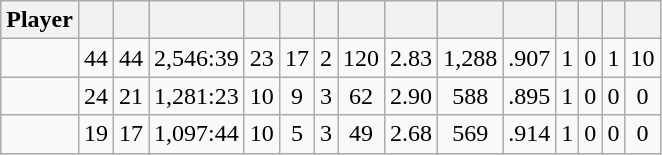<table class="wikitable sortable" style="text-align:center;">
<tr>
<th>Player</th>
<th></th>
<th></th>
<th></th>
<th></th>
<th></th>
<th></th>
<th></th>
<th></th>
<th></th>
<th></th>
<th></th>
<th></th>
<th></th>
<th></th>
</tr>
<tr>
<td></td>
<td>44</td>
<td>44</td>
<td>2,546:39</td>
<td>23</td>
<td>17</td>
<td>2</td>
<td>120</td>
<td>2.83</td>
<td>1,288</td>
<td>.907</td>
<td>1</td>
<td>0</td>
<td>1</td>
<td>10</td>
</tr>
<tr>
<td></td>
<td>24</td>
<td>21</td>
<td>1,281:23</td>
<td>10</td>
<td>9</td>
<td>3</td>
<td>62</td>
<td>2.90</td>
<td>588</td>
<td>.895</td>
<td>1</td>
<td>0</td>
<td>0</td>
<td>0</td>
</tr>
<tr>
<td></td>
<td>19</td>
<td>17</td>
<td>1,097:44</td>
<td>10</td>
<td>5</td>
<td>3</td>
<td>49</td>
<td>2.68</td>
<td>569</td>
<td>.914</td>
<td>1</td>
<td>0</td>
<td>0</td>
<td>0</td>
</tr>
</table>
